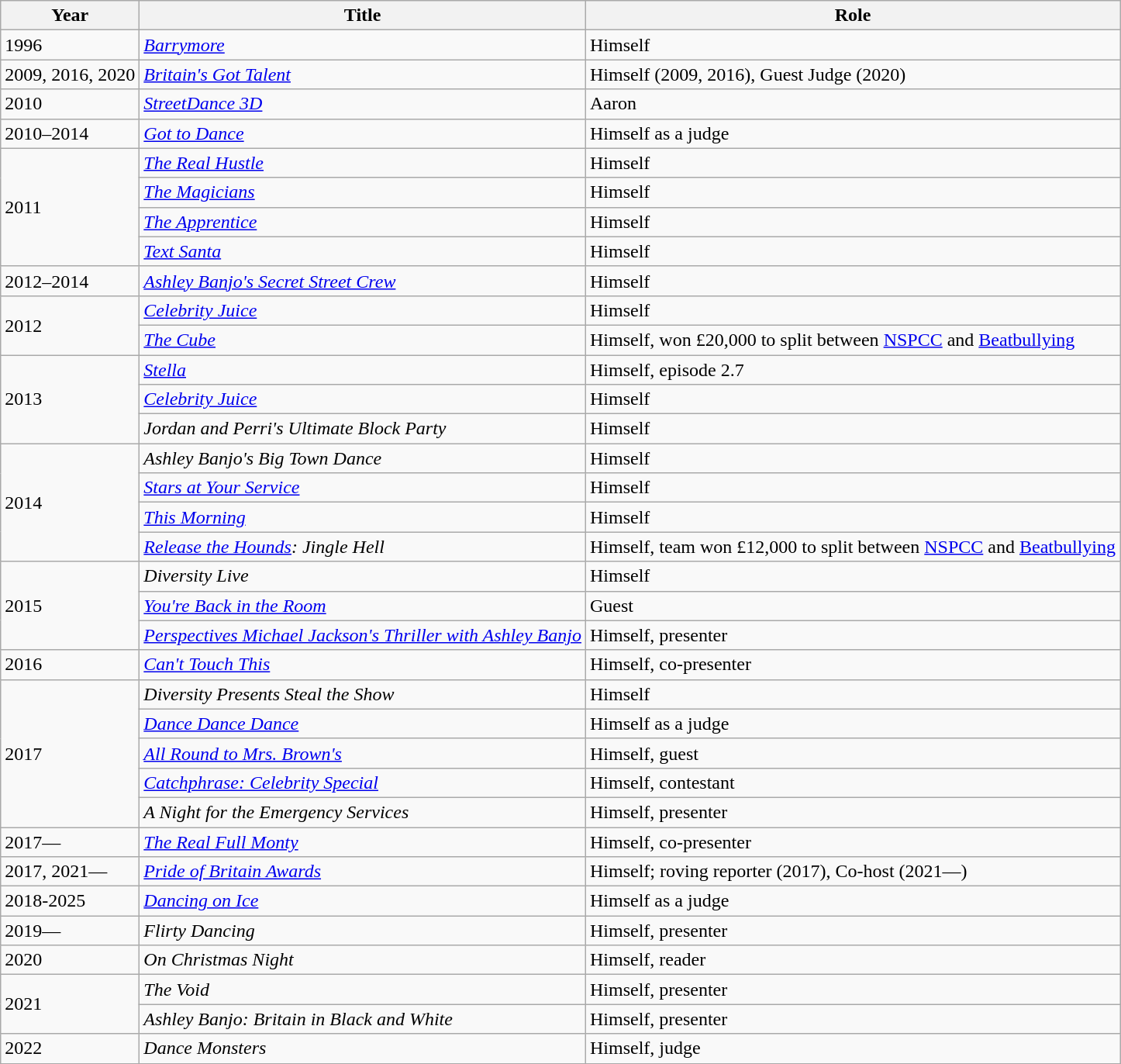<table class="wikitable">
<tr>
<th>Year</th>
<th>Title</th>
<th>Role</th>
</tr>
<tr>
<td>1996</td>
<td><em><a href='#'>Barrymore</a></em></td>
<td>Himself</td>
</tr>
<tr>
<td>2009, 2016, 2020</td>
<td><em><a href='#'>Britain's Got Talent</a></em></td>
<td>Himself (2009, 2016), Guest Judge (2020)</td>
</tr>
<tr>
<td>2010</td>
<td><em><a href='#'>StreetDance 3D</a></em></td>
<td>Aaron</td>
</tr>
<tr>
<td>2010–2014</td>
<td><em><a href='#'>Got to Dance</a></em></td>
<td>Himself as a judge</td>
</tr>
<tr>
<td rowspan=4>2011</td>
<td><em><a href='#'>The Real Hustle</a></em></td>
<td>Himself</td>
</tr>
<tr>
<td><em><a href='#'>The Magicians</a></em></td>
<td>Himself</td>
</tr>
<tr>
<td><em><a href='#'>The Apprentice</a></em></td>
<td>Himself</td>
</tr>
<tr>
<td><em><a href='#'>Text Santa</a></em></td>
<td>Himself</td>
</tr>
<tr>
<td>2012–2014</td>
<td><em><a href='#'>Ashley Banjo's Secret Street Crew</a></em></td>
<td>Himself</td>
</tr>
<tr>
<td rowspan=2>2012</td>
<td><em><a href='#'>Celebrity Juice</a></em></td>
<td>Himself</td>
</tr>
<tr>
<td><em><a href='#'>The Cube</a></em></td>
<td>Himself, won £20,000 to split between <a href='#'>NSPCC</a> and <a href='#'>Beatbullying</a></td>
</tr>
<tr>
<td rowspan=3>2013</td>
<td><em><a href='#'>Stella</a></em></td>
<td>Himself, episode 2.7</td>
</tr>
<tr>
<td><em><a href='#'>Celebrity Juice</a></em></td>
<td>Himself</td>
</tr>
<tr>
<td><em>Jordan and Perri's Ultimate Block Party</em></td>
<td>Himself</td>
</tr>
<tr>
<td rowspan=4>2014</td>
<td><em>Ashley Banjo's Big Town Dance</em></td>
<td>Himself</td>
</tr>
<tr>
<td><em><a href='#'>Stars at Your Service</a></em></td>
<td>Himself</td>
</tr>
<tr>
<td><em><a href='#'>This Morning</a></em></td>
<td>Himself</td>
</tr>
<tr>
<td><em><a href='#'>Release the Hounds</a>: Jingle Hell</em></td>
<td>Himself, team won £12,000 to split between <a href='#'>NSPCC</a> and <a href='#'>Beatbullying</a></td>
</tr>
<tr>
<td rowspan=3>2015</td>
<td><em>Diversity Live</em></td>
<td>Himself</td>
</tr>
<tr>
<td><em><a href='#'>You're Back in the Room</a></em></td>
<td>Guest</td>
</tr>
<tr>
<td><em><a href='#'>Perspectives Michael Jackson's Thriller with Ashley Banjo</a></em></td>
<td>Himself, presenter</td>
</tr>
<tr>
<td>2016</td>
<td><em><a href='#'>Can't Touch This</a></em></td>
<td>Himself, co-presenter</td>
</tr>
<tr>
<td rowspan="5">2017</td>
<td><em>Diversity Presents Steal the Show</em></td>
<td>Himself</td>
</tr>
<tr>
<td><em><a href='#'>Dance Dance Dance</a></em></td>
<td>Himself as a judge</td>
</tr>
<tr>
<td><em><a href='#'>All Round to Mrs. Brown's</a></em></td>
<td>Himself, guest</td>
</tr>
<tr>
<td><em><a href='#'>Catchphrase: Celebrity Special</a></em></td>
<td>Himself, contestant</td>
</tr>
<tr>
<td><em>A Night for the Emergency Services</em></td>
<td>Himself, presenter</td>
</tr>
<tr>
<td>2017—</td>
<td><em><a href='#'>The Real Full Monty</a></em></td>
<td>Himself, co-presenter</td>
</tr>
<tr>
<td>2017, 2021—</td>
<td><em><a href='#'>Pride of Britain Awards</a></em></td>
<td>Himself; roving reporter (2017), Co-host (2021—)</td>
</tr>
<tr>
<td>2018-2025</td>
<td><em><a href='#'>Dancing on Ice</a></em></td>
<td>Himself as a judge</td>
</tr>
<tr>
<td>2019—</td>
<td><em>Flirty Dancing</em></td>
<td>Himself, presenter</td>
</tr>
<tr>
<td>2020</td>
<td><em>On Christmas Night</em></td>
<td>Himself, reader </td>
</tr>
<tr>
<td rowspan=2>2021</td>
<td><em>The Void</em></td>
<td>Himself, presenter</td>
</tr>
<tr>
<td><em>Ashley Banjo: Britain in Black and White</em></td>
<td>Himself, presenter</td>
</tr>
<tr>
<td>2022</td>
<td><em>Dance Monsters</em></td>
<td>Himself, judge</td>
</tr>
</table>
